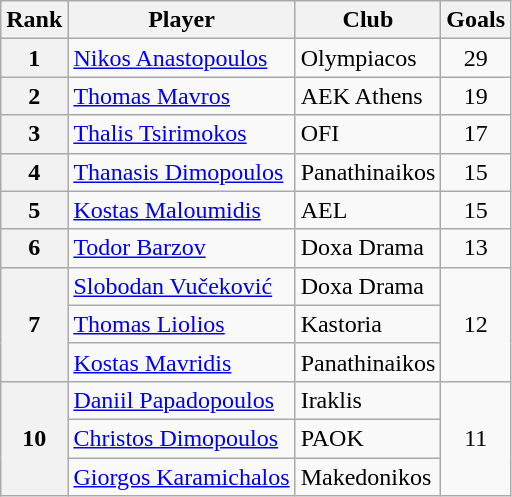<table class="wikitable" style="text-align:center">
<tr>
<th>Rank</th>
<th>Player</th>
<th>Club</th>
<th>Goals</th>
</tr>
<tr>
<th>1</th>
<td align="left"> <a href='#'>Nikos Anastopoulos</a></td>
<td align="left">Olympiacos</td>
<td>29</td>
</tr>
<tr>
<th>2</th>
<td align="left"> <a href='#'>Thomas Mavros</a></td>
<td align="left">AEK Athens</td>
<td>19</td>
</tr>
<tr>
<th>3</th>
<td align="left"> <a href='#'>Thalis Tsirimokos</a></td>
<td align="left">OFI</td>
<td>17</td>
</tr>
<tr>
<th>4</th>
<td align="left"> <a href='#'>Thanasis Dimopoulos</a></td>
<td align="left">Panathinaikos</td>
<td>15</td>
</tr>
<tr>
<th>5</th>
<td align="left"> <a href='#'>Kostas Maloumidis</a></td>
<td align="left">AEL</td>
<td>15</td>
</tr>
<tr>
<th>6</th>
<td align="left"> <a href='#'>Todor Barzov</a></td>
<td align="left">Doxa Drama</td>
<td>13</td>
</tr>
<tr>
<th rowspan="3">7</th>
<td align="left"> <a href='#'>Slobodan Vučeković</a></td>
<td align="left">Doxa Drama</td>
<td rowspan="3">12</td>
</tr>
<tr>
<td align="left"> <a href='#'>Thomas Liolios</a></td>
<td align="left">Kastoria</td>
</tr>
<tr>
<td align="left"> <a href='#'>Kostas Mavridis</a></td>
<td align="left">Panathinaikos</td>
</tr>
<tr>
<th rowspan="3">10</th>
<td align="left"> <a href='#'>Daniil Papadopoulos</a></td>
<td align="left">Iraklis</td>
<td rowspan="3">11</td>
</tr>
<tr>
<td align="left"> <a href='#'>Christos Dimopoulos</a></td>
<td align="left">PAOK</td>
</tr>
<tr>
<td align="left"> <a href='#'>Giorgos Karamichalos</a></td>
<td align="left">Makedonikos</td>
</tr>
</table>
